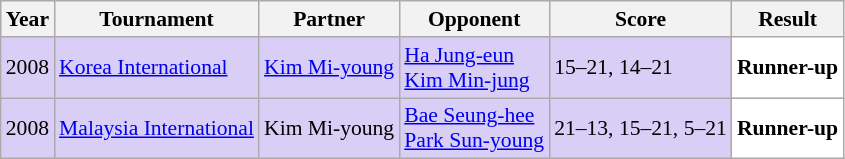<table class="sortable wikitable" style="font-size: 90%;">
<tr>
<th>Year</th>
<th>Tournament</th>
<th>Partner</th>
<th>Opponent</th>
<th>Score</th>
<th>Result</th>
</tr>
<tr style="background:#D8CEF6">
<td align="center">2008</td>
<td align="left"><a href='#'>Korea International</a></td>
<td align="left"> <a href='#'>Kim Mi-young</a></td>
<td align="left"> <a href='#'>Ha Jung-eun</a><br> <a href='#'>Kim Min-jung</a></td>
<td align="left">15–21, 14–21</td>
<td style="text-align:left; background:white"> <strong>Runner-up</strong></td>
</tr>
<tr style="background:#D8CEF6">
<td align="center">2008</td>
<td align="left"><a href='#'>Malaysia International</a></td>
<td align="left"> Kim Mi-young</td>
<td align="left"> <a href='#'>Bae Seung-hee</a><br> <a href='#'>Park Sun-young</a></td>
<td align="left">21–13, 15–21, 5–21</td>
<td style="text-align:left; background:white"> <strong>Runner-up</strong></td>
</tr>
</table>
